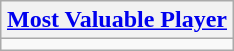<table class=wikitable style="text-align:center; margin:auto">
<tr>
<th><a href='#'>Most Valuable Player</a></th>
</tr>
<tr>
<td></td>
</tr>
</table>
